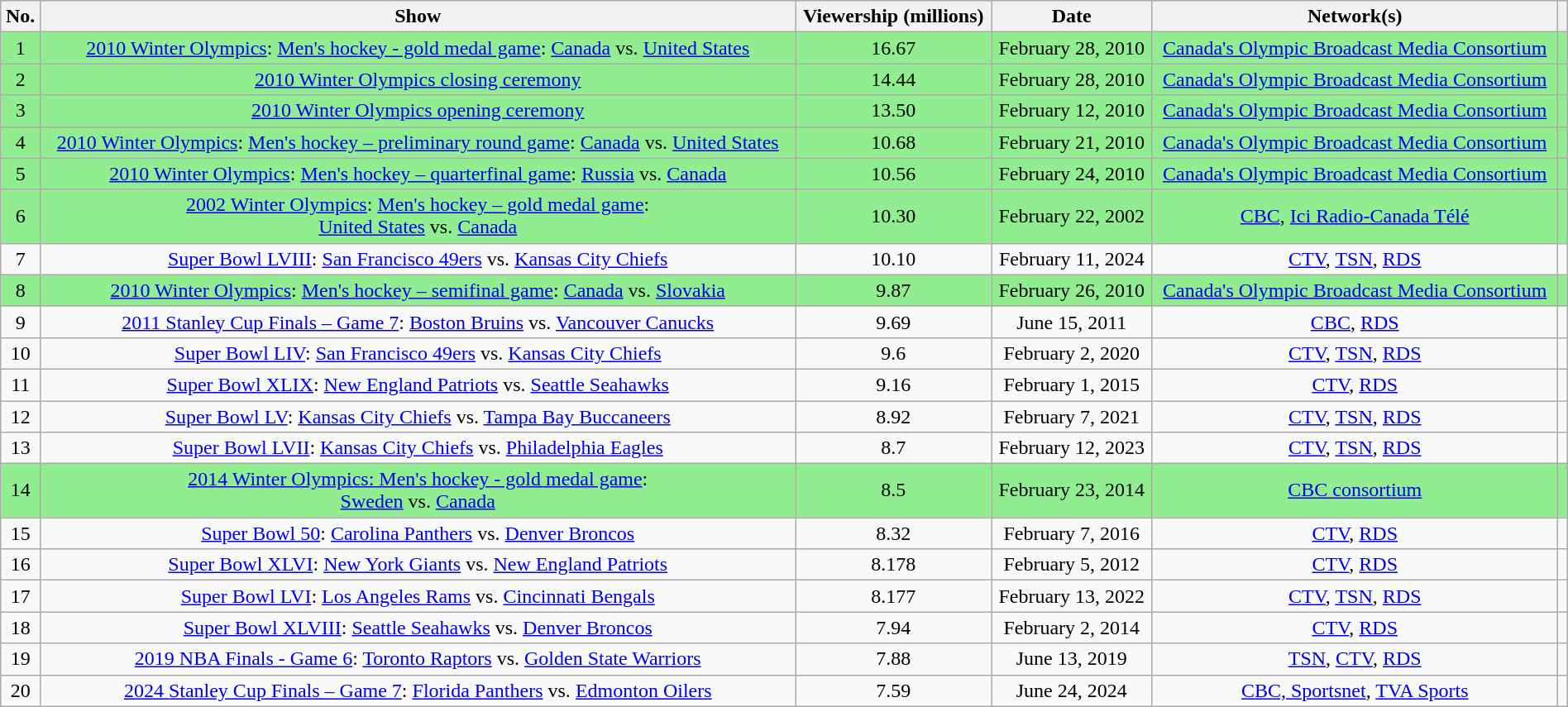<table class="wikitable sortable" style="width:100%; text-align:center;">
<tr>
<th><abbr>No.</abbr></th>
<th>Show</th>
<th>Viewership (millions)</th>
<th>Date</th>
<th>Network(s)</th>
<th class="unsortable"></th>
</tr>
<tr style="background:lightgreen;">
<td>1</td>
<td><a href='#'>2010 Winter Olympics</a>: <a href='#'>Men's hockey - gold medal game</a>: <a href='#'>Canada</a> vs. <a href='#'>United States</a></td>
<td>16.67</td>
<td>February 28, 2010</td>
<td><a href='#'>Canada's Olympic Broadcast Media Consortium</a></td>
<td></td>
</tr>
<tr style="background:lightgreen;">
<td>2</td>
<td><a href='#'>2010 Winter Olympics closing ceremony</a></td>
<td>14.44</td>
<td>February 28, 2010</td>
<td><a href='#'>Canada's Olympic Broadcast Media Consortium</a></td>
<td></td>
</tr>
<tr style="background:lightgreen;">
<td>3</td>
<td><a href='#'>2010 Winter Olympics opening ceremony</a></td>
<td>13.50</td>
<td>February 12, 2010</td>
<td><a href='#'>Canada's Olympic Broadcast Media Consortium</a></td>
<td></td>
</tr>
<tr style="background:lightgreen;">
<td>4</td>
<td><a href='#'>2010 Winter Olympics</a>: <a href='#'>Men's hockey – preliminary round game</a>: <a href='#'>Canada</a> vs. <a href='#'>United States</a></td>
<td>10.68</td>
<td>February 21, 2010</td>
<td><a href='#'>Canada's Olympic Broadcast Media Consortium</a></td>
<td></td>
</tr>
<tr style="background:lightgreen;">
<td>5</td>
<td><a href='#'>2010 Winter Olympics</a>: <a href='#'>Men's hockey – quarterfinal game</a>: <a href='#'>Russia</a> vs. <a href='#'>Canada</a></td>
<td>10.56</td>
<td>February 24, 2010</td>
<td><a href='#'>Canada's Olympic Broadcast Media Consortium</a></td>
<td></td>
</tr>
<tr style="background:lightgreen;">
<td>6</td>
<td><a href='#'>2002 Winter Olympics</a>: <a href='#'>Men's hockey – gold medal game</a>: <br><a href='#'>United States</a> vs. <a href='#'>Canada</a></td>
<td>10.30</td>
<td>February 22, 2002</td>
<td><a href='#'>CBC</a>, <a href='#'>Ici Radio-Canada Télé</a></td>
<td></td>
</tr>
<tr>
<td>7</td>
<td><a href='#'>Super Bowl LVIII</a>: <a href='#'>San Francisco 49ers</a> vs. <a href='#'>Kansas City Chiefs</a></td>
<td>10.10</td>
<td>February 11, 2024</td>
<td><a href='#'>CTV</a>, <a href='#'>TSN</a>, <a href='#'>RDS</a></td>
<td></td>
</tr>
<tr style="background:lightgreen;">
<td>8</td>
<td><a href='#'>2010 Winter Olympics</a>: <a href='#'>Men's hockey – semifinal game</a>: <a href='#'>Canada</a> vs. <a href='#'>Slovakia</a></td>
<td>9.87</td>
<td>February 26, 2010</td>
<td><a href='#'>Canada's Olympic Broadcast Media Consortium</a></td>
<td></td>
</tr>
<tr>
<td>9</td>
<td><a href='#'>2011 Stanley Cup Finals – Game 7</a>: <a href='#'>Boston Bruins</a> vs. <a href='#'>Vancouver Canucks</a></td>
<td>9.69</td>
<td>June 15, 2011</td>
<td><a href='#'>CBC</a>, <a href='#'>RDS</a></td>
<td></td>
</tr>
<tr>
<td>10</td>
<td><a href='#'>Super Bowl LIV</a>: <a href='#'>San Francisco 49ers</a> vs. <a href='#'>Kansas City Chiefs</a></td>
<td>9.6</td>
<td>February 2, 2020</td>
<td><a href='#'>CTV</a>, <a href='#'>TSN</a>, <a href='#'>RDS</a></td>
<td></td>
</tr>
<tr>
<td>11</td>
<td><a href='#'>Super Bowl XLIX</a>: <a href='#'>New England Patriots</a> vs. <a href='#'>Seattle Seahawks</a></td>
<td>9.16</td>
<td>February 1, 2015</td>
<td><a href='#'>CTV</a>, <a href='#'>RDS</a></td>
<td></td>
</tr>
<tr>
<td>12</td>
<td><a href='#'>Super Bowl LV</a>: <a href='#'>Kansas City Chiefs</a> vs. <a href='#'>Tampa Bay Buccaneers</a></td>
<td>8.92</td>
<td>February 7, 2021</td>
<td><a href='#'>CTV</a>, <a href='#'>TSN</a>, <a href='#'>RDS</a></td>
<td></td>
</tr>
<tr>
<td>13</td>
<td><a href='#'>Super Bowl LVII</a>: <a href='#'>Kansas City Chiefs</a> vs. <a href='#'>Philadelphia Eagles</a></td>
<td>8.7</td>
<td>February 12, 2023</td>
<td><a href='#'>CTV</a>, <a href='#'>TSN</a>, <a href='#'>RDS</a></td>
<td></td>
</tr>
<tr style="background:lightgreen;">
<td>14</td>
<td><a href='#'>2014 Winter Olympics: Men's hockey - gold medal game</a>: <br><a href='#'>Sweden</a> vs. <a href='#'>Canada</a></td>
<td>8.5</td>
<td>February 23, 2014</td>
<td><a href='#'>CBC consortium</a></td>
<td></td>
</tr>
<tr>
<td>15</td>
<td><a href='#'>Super Bowl 50</a>: <a href='#'>Carolina Panthers</a> vs. <a href='#'>Denver Broncos</a></td>
<td>8.32</td>
<td>February 7, 2016</td>
<td><a href='#'>CTV</a>, <a href='#'>RDS</a></td>
<td></td>
</tr>
<tr>
<td>16</td>
<td><a href='#'>Super Bowl XLVI</a>: <a href='#'>New York Giants</a> vs. <a href='#'>New England Patriots</a></td>
<td>8.178</td>
<td>February 5, 2012</td>
<td><a href='#'>CTV</a>, <a href='#'>RDS</a></td>
<td></td>
</tr>
<tr>
<td>17</td>
<td><a href='#'>Super Bowl LVI</a>: <a href='#'>Los Angeles Rams</a> vs. <a href='#'>Cincinnati Bengals</a></td>
<td>8.177</td>
<td>February 13, 2022</td>
<td><a href='#'>CTV</a>, <a href='#'>TSN</a>, <a href='#'>RDS</a></td>
<td></td>
</tr>
<tr>
<td>18</td>
<td><a href='#'>Super Bowl XLVIII</a>: <a href='#'>Seattle Seahawks</a> vs. <a href='#'>Denver Broncos</a></td>
<td>7.94</td>
<td>February 2, 2014</td>
<td><a href='#'>CTV</a>, <a href='#'>RDS</a></td>
<td></td>
</tr>
<tr>
<td>19</td>
<td><a href='#'>2019 NBA Finals - Game 6</a>: <a href='#'>Toronto Raptors</a> vs. <a href='#'>Golden State Warriors</a></td>
<td>7.88</td>
<td>June 13, 2019</td>
<td><a href='#'>TSN</a>, <a href='#'>CTV</a>, <a href='#'>RDS</a></td>
<td></td>
</tr>
<tr>
<td>20</td>
<td><a href='#'>2024 Stanley Cup Finals – Game 7</a>: <a href='#'>Florida Panthers</a> vs. <a href='#'>Edmonton Oilers</a></td>
<td>7.59</td>
<td>June 24, 2024</td>
<td><a href='#'>CBC, Sportsnet</a>, <a href='#'>TVA Sports</a></td>
<td></td>
</tr>
</table>
